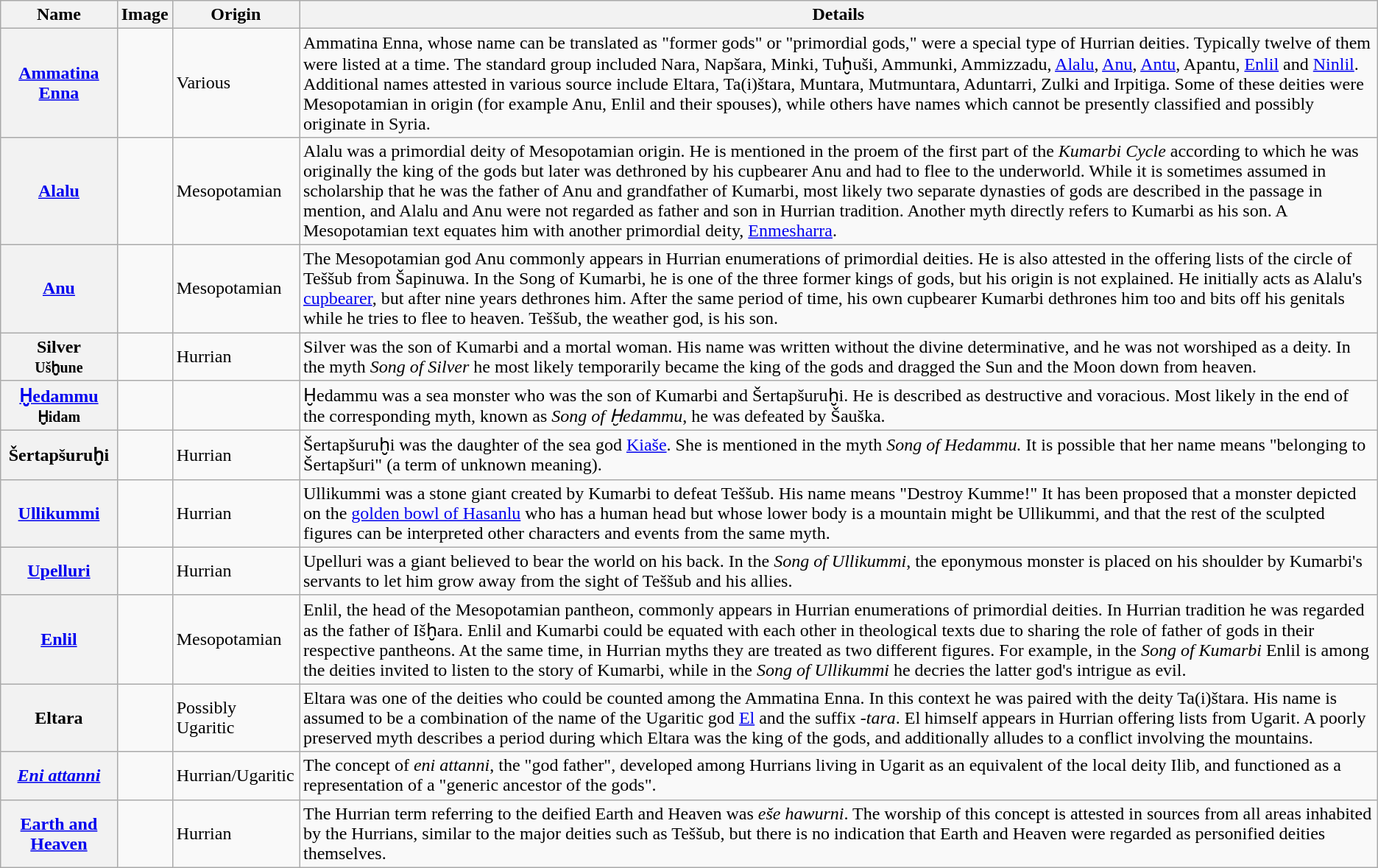<table class="wikitable">
<tr>
<th scope="col">Name</th>
<th scope="col">Image</th>
<th scope="col">Origin</th>
<th scope="col">Details</th>
</tr>
<tr>
<th scope="row"><a href='#'>Ammatina Enna</a></th>
<td></td>
<td>Various</td>
<td>Ammatina Enna, whose name can be translated as "former gods" or "primordial gods," were a special type of Hurrian deities. Typically twelve of them were listed at a time. The standard group included Nara, Napšara, Minki, Tuḫuši, Ammunki, Ammizzadu, <a href='#'>Alalu</a>, <a href='#'>Anu</a>, <a href='#'>Antu</a>, Apantu, <a href='#'>Enlil</a> and <a href='#'>Ninlil</a>. Additional names attested in various source include Eltara, Ta(i)štara, Muntara, Mutmuntara, Aduntarri, Zulki  and Irpitiga. Some of these deities were Mesopotamian in origin (for example Anu, Enlil and their spouses), while others have names which cannot be presently classified and possibly originate in Syria.</td>
</tr>
<tr>
<th scope="row"><a href='#'>Alalu</a></th>
<td></td>
<td>Mesopotamian</td>
<td>Alalu was a primordial deity of Mesopotamian origin. He is mentioned in the proem of the first part of the <em>Kumarbi Cycle</em> according to which he was originally the king of the gods but later was dethroned by his cupbearer Anu and had to flee to the underworld. While it is sometimes assumed in scholarship that he was the father of Anu and grandfather of Kumarbi, most likely two separate dynasties of gods are described in the passage in mention, and Alalu and Anu were not regarded as father and son in Hurrian tradition. Another myth directly refers to Kumarbi as his son. A Mesopotamian text equates him with another primordial deity, <a href='#'>Enmesharra</a>.</td>
</tr>
<tr>
<th scope="row"><a href='#'>Anu</a></th>
<td></td>
<td>Mesopotamian</td>
<td>The Mesopotamian god Anu commonly appears in Hurrian enumerations of primordial deities. He is also attested in the offering lists of the circle of Teššub from Šapinuwa. In the Song of Kumarbi, he is one of the three former kings of gods, but his origin is not explained. He initially acts as Alalu's <a href='#'>cupbearer</a>, but after nine years dethrones him. After the same period of time, his own cupbearer Kumarbi dethrones him too and bits off his genitals while he tries to flee to heaven. Teššub, the weather god, is his son.</td>
</tr>
<tr>
<th scope="row">Silver <br><small>Ušḫune</small></th>
<td></td>
<td>Hurrian</td>
<td>Silver was the son of Kumarbi and a mortal woman. His name was written without the divine determinative, and he was not worshiped as a deity. In the myth <em>Song of Silver</em> he most likely temporarily became the king of the gods and dragged the Sun and the Moon down from heaven.</td>
</tr>
<tr>
<th scope="row"><a href='#'>Ḫedammu</a> <br><small>Ḫidam</small></th>
<td></td>
<td></td>
<td>Ḫedammu was a sea monster who was the son of Kumarbi and Šertapšuruḫi. He is described as destructive and voracious. Most likely in the end of the corresponding myth, known as <em>Song of Ḫedammu</em>, he was defeated by Šauška.</td>
</tr>
<tr>
<th scope="row">Šertapšuruḫi</th>
<td></td>
<td>Hurrian</td>
<td>Šertapšuruḫi was the daughter of the sea god <a href='#'>Kiaše</a>. She is mentioned in the myth <em>Song of Hedammu.</em> It is possible that her name means "belonging to Šertapšuri" (a term of unknown meaning).</td>
</tr>
<tr>
<th scope="row"><a href='#'>Ullikummi</a></th>
<td></td>
<td>Hurrian</td>
<td>Ullikummi was a stone giant created by Kumarbi to defeat Teššub.  His name means "Destroy Kumme!" It has been proposed that a monster depicted on the <a href='#'>golden bowl of Hasanlu</a> who has a human head but whose lower body is a mountain might be Ullikummi, and that the rest of the sculpted figures can be interpreted other characters and events from the same myth.</td>
</tr>
<tr>
<th scope="row"><a href='#'>Upelluri</a></th>
<td></td>
<td>Hurrian</td>
<td>Upelluri was a giant believed to bear the world on his back. In the <em>Song of Ullikummi</em>, the eponymous monster is placed on his shoulder by Kumarbi's servants to let him grow away from the sight of Teššub and his allies.</td>
</tr>
<tr>
<th scope="row"><a href='#'>Enlil</a></th>
<td></td>
<td>Mesopotamian</td>
<td>Enlil, the head of the Mesopotamian pantheon, commonly appears in Hurrian enumerations of primordial deities. In Hurrian tradition he was regarded as the father of Išḫara. Enlil and Kumarbi could be equated with each other in theological texts due to sharing the role of father of gods in their respective pantheons. At the same time, in Hurrian myths they are treated as two different figures. For example, in the <em>Song of Kumarbi</em> Enlil is among the deities invited to listen to the story of Kumarbi, while in the <em>Song of Ullikummi</em> he decries the latter god's intrigue as evil.</td>
</tr>
<tr>
<th scope="row">Eltara</th>
<td></td>
<td>Possibly Ugaritic</td>
<td>Eltara was one of the deities who could be counted among the Ammatina Enna. In this context he was paired with the deity Ta(i)štara. His name is assumed to be a combination of the name of the Ugaritic god <a href='#'>El</a> and the suffix -<em>tara</em>. El himself appears in Hurrian offering lists from Ugarit. A poorly preserved myth describes a period during which Eltara was the king of the gods, and additionally alludes to a conflict involving the mountains.</td>
</tr>
<tr>
<th scope="row"><em><a href='#'>Eni attanni</a></em></th>
<td></td>
<td>Hurrian/Ugaritic</td>
<td>The concept of <em>eni attanni</em>, the "god father", developed among Hurrians living in Ugarit as an equivalent of the local deity Ilib, and functioned as a representation of a "generic ancestor of the gods".</td>
</tr>
<tr>
<th scope="row"><a href='#'>Earth and Heaven</a></th>
<td></td>
<td>Hurrian</td>
<td>The Hurrian term referring to the deified Earth and Heaven was <em>eše hawurni</em>. The worship of this concept is attested in sources from all areas inhabited by the Hurrians, similar to the major deities such as Teššub, but there is no indication that Earth and Heaven were regarded as personified deities themselves.</td>
</tr>
</table>
